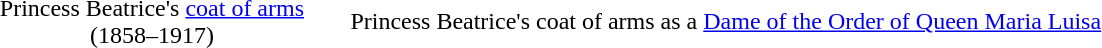<table border="0" align="center" width="80%">
<tr>
<th></th>
<th></th>
<th width="25%"></th>
<th></th>
<th></th>
<th></th>
<th></th>
</tr>
<tr>
<td></td>
<td></td>
<td style="text-align: center;">Princess Beatrice's <a href='#'>coat of arms</a> (1858–1917)</td>
<td></td>
<td>Princess Beatrice's coat of arms as a <a href='#'>Dame of the Order of Queen Maria Luisa</a></td>
<td></td>
<td></td>
</tr>
</table>
